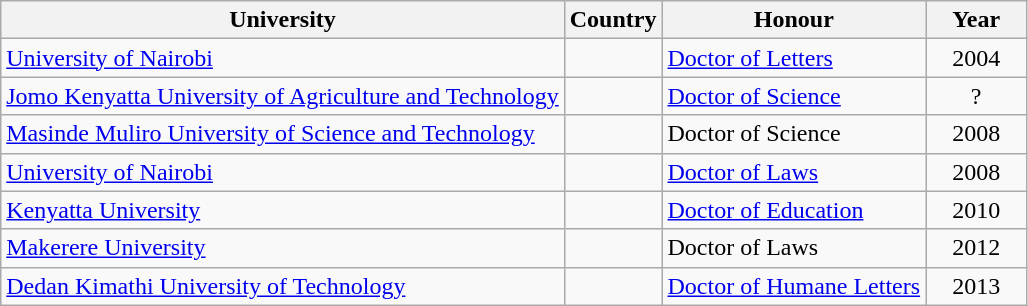<table class="wikitable">
<tr>
<th>University</th>
<th>Country</th>
<th>Honour</th>
<th width="60px">Year</th>
</tr>
<tr>
<td><a href='#'>University of Nairobi</a></td>
<td></td>
<td><a href='#'>Doctor of Letters</a></td>
<td align="center">2004</td>
</tr>
<tr>
<td><a href='#'>Jomo Kenyatta University of Agriculture and Technology</a></td>
<td></td>
<td><a href='#'>Doctor of Science</a></td>
<td align="center">?</td>
</tr>
<tr>
<td><a href='#'>Masinde Muliro University of Science and Technology</a></td>
<td></td>
<td>Doctor of Science</td>
<td align="center">2008</td>
</tr>
<tr>
<td><a href='#'>University of Nairobi</a></td>
<td></td>
<td><a href='#'>Doctor of Laws</a></td>
<td align="center">2008</td>
</tr>
<tr>
<td><a href='#'>Kenyatta University</a></td>
<td></td>
<td><a href='#'>Doctor of Education</a></td>
<td align="center">2010</td>
</tr>
<tr>
<td><a href='#'>Makerere University</a></td>
<td></td>
<td>Doctor of Laws</td>
<td align="center">2012</td>
</tr>
<tr>
<td><a href='#'>Dedan Kimathi University of Technology</a></td>
<td></td>
<td><a href='#'>Doctor of Humane Letters</a></td>
<td align="center">2013</td>
</tr>
</table>
